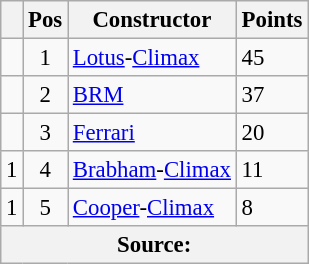<table class="wikitable" style="font-size: 95%;">
<tr>
<th></th>
<th>Pos</th>
<th>Constructor</th>
<th>Points</th>
</tr>
<tr>
<td align="left"></td>
<td align="center">1</td>
<td> <a href='#'>Lotus</a>-<a href='#'>Climax</a></td>
<td align="left">45</td>
</tr>
<tr>
<td align="left"></td>
<td align="center">2</td>
<td> <a href='#'>BRM</a></td>
<td align="left">37</td>
</tr>
<tr>
<td align="left"></td>
<td align="center">3</td>
<td> <a href='#'>Ferrari</a></td>
<td align="left">20</td>
</tr>
<tr>
<td align="left"> 1</td>
<td align="center">4</td>
<td> <a href='#'>Brabham</a>-<a href='#'>Climax</a></td>
<td align="left">11</td>
</tr>
<tr>
<td align="left"> 1</td>
<td align="center">5</td>
<td> <a href='#'>Cooper</a>-<a href='#'>Climax</a></td>
<td align="left">8</td>
</tr>
<tr>
<th colspan=4>Source:</th>
</tr>
</table>
